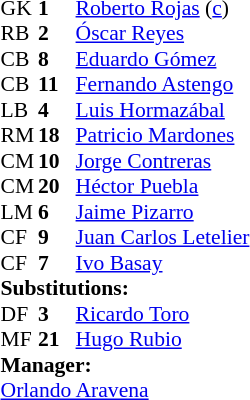<table cellspacing="0" cellpadding="0" style="font-size:90%; margin:0.2em auto;">
<tr>
<th width="25"></th>
<th width="25"></th>
</tr>
<tr>
<td>GK</td>
<td><strong>1</strong></td>
<td><a href='#'>Roberto Rojas</a> (<a href='#'>c</a>)</td>
</tr>
<tr>
<td>RB</td>
<td><strong>2</strong></td>
<td><a href='#'>Óscar Reyes</a></td>
</tr>
<tr>
<td>CB</td>
<td><strong>8</strong></td>
<td><a href='#'>Eduardo Gómez</a></td>
<td></td>
<td></td>
</tr>
<tr>
<td>CB</td>
<td><strong>11</strong></td>
<td><a href='#'>Fernando Astengo</a></td>
<td></td>
<td></td>
</tr>
<tr>
<td>LB</td>
<td><strong>4</strong></td>
<td><a href='#'>Luis Hormazábal</a></td>
</tr>
<tr>
<td>RM</td>
<td><strong>18</strong></td>
<td><a href='#'>Patricio Mardones</a></td>
</tr>
<tr>
<td>CM</td>
<td><strong>10</strong></td>
<td><a href='#'>Jorge Contreras</a></td>
</tr>
<tr>
<td>CM</td>
<td><strong>20</strong></td>
<td><a href='#'>Héctor Puebla</a></td>
<td></td>
<td></td>
<td></td>
</tr>
<tr>
<td>LM</td>
<td><strong>6</strong></td>
<td><a href='#'>Jaime Pizarro</a></td>
<td></td>
</tr>
<tr>
<td>CF</td>
<td><strong>9</strong></td>
<td><a href='#'>Juan Carlos Letelier</a></td>
</tr>
<tr>
<td>CF</td>
<td><strong>7</strong></td>
<td><a href='#'>Ivo Basay</a></td>
</tr>
<tr>
<td colspan=4><strong>Substitutions:</strong></td>
</tr>
<tr>
<td>DF</td>
<td><strong>3</strong></td>
<td><a href='#'>Ricardo Toro</a></td>
<td></td>
<td></td>
<td></td>
<td></td>
</tr>
<tr>
<td>MF</td>
<td><strong>21</strong></td>
<td><a href='#'>Hugo Rubio</a></td>
<td></td>
<td></td>
<td></td>
</tr>
<tr>
<td colspan=4><strong>Manager:</strong></td>
</tr>
<tr>
<td colspan="4"> <a href='#'>Orlando Aravena</a></td>
</tr>
</table>
